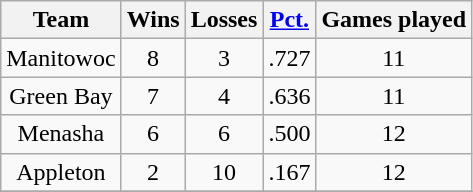<table class="sortable wikitable" style="text-align:center">
<tr>
<th>Team</th>
<th>Wins</th>
<th>Losses</th>
<th><a href='#'>Pct.</a></th>
<th>Games played</th>
</tr>
<tr>
<td>Manitowoc</td>
<td>8</td>
<td>3</td>
<td>.727</td>
<td>11</td>
</tr>
<tr>
<td>Green Bay</td>
<td>7</td>
<td>4</td>
<td>.636</td>
<td>11</td>
</tr>
<tr>
<td>Menasha</td>
<td>6</td>
<td>6</td>
<td>.500</td>
<td>12</td>
</tr>
<tr>
<td>Appleton</td>
<td>2</td>
<td>10</td>
<td>.167</td>
<td>12</td>
</tr>
<tr>
</tr>
</table>
